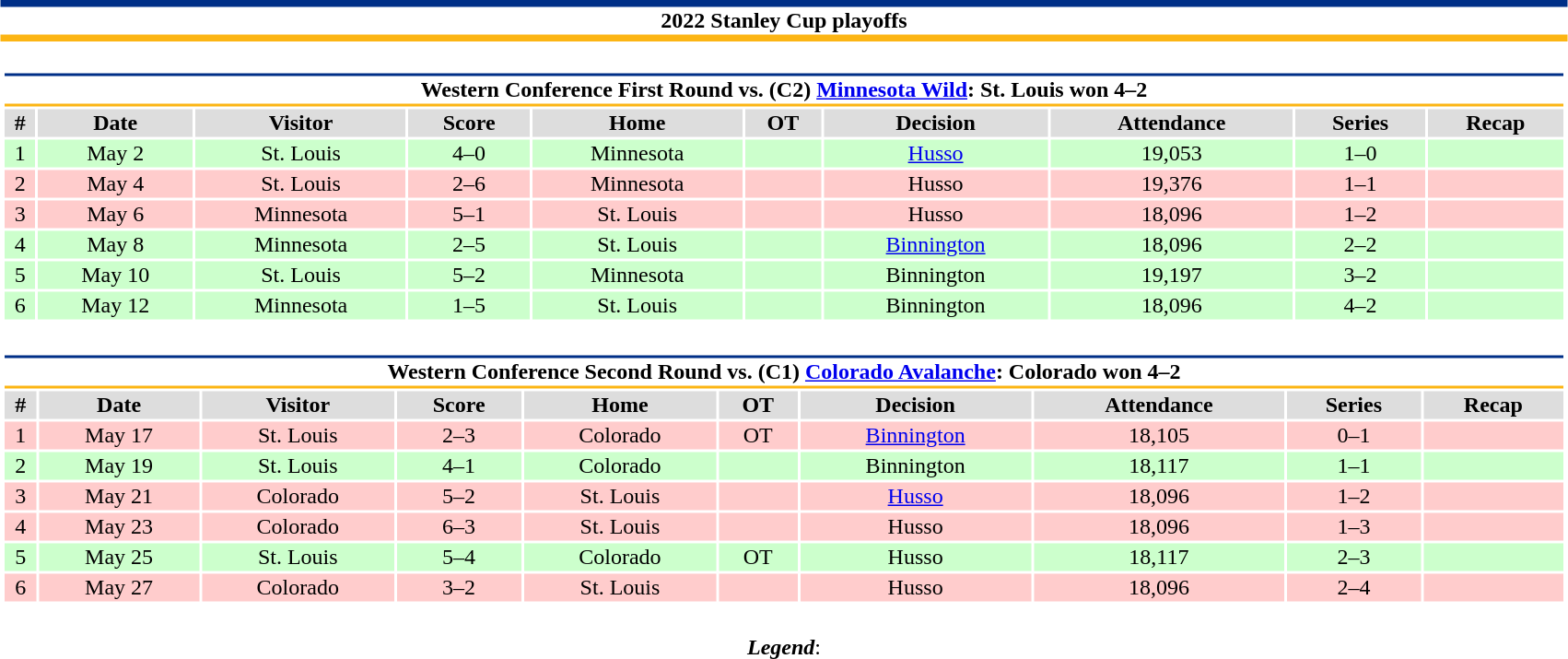<table class="toccolours" style="width:90%; clear:both; margin:1.5em auto; text-align:center;">
<tr>
<th colspan="10" style="background:#FFFFFF; border-top:#002F87 5px solid; border-bottom:#FCB514 5px solid;">2022 Stanley Cup playoffs</th>
</tr>
<tr>
<td colspan="10"><br><table class="toccolours collapsible collapsed" style="width:100%;">
<tr>
<th colspan="10" style="background:#FFFFFF; border-top:#002F87 2px solid; border-bottom:#FCB514 2px solid;">Western Conference First Round vs. (C2) <a href='#'>Minnesota Wild</a>: St. Louis won 4–2</th>
</tr>
<tr style="background:#ddd;">
<th>#</th>
<th>Date</th>
<th>Visitor</th>
<th>Score</th>
<th>Home</th>
<th>OT</th>
<th>Decision</th>
<th>Attendance</th>
<th>Series</th>
<th>Recap</th>
</tr>
<tr style="background:#cfc;">
<td>1</td>
<td>May 2</td>
<td>St. Louis</td>
<td>4–0</td>
<td>Minnesota</td>
<td></td>
<td><a href='#'>Husso</a></td>
<td>19,053</td>
<td>1–0</td>
<td></td>
</tr>
<tr style="background:#fcc;">
<td>2</td>
<td>May 4</td>
<td>St. Louis</td>
<td>2–6</td>
<td>Minnesota</td>
<td></td>
<td>Husso</td>
<td>19,376</td>
<td>1–1</td>
<td></td>
</tr>
<tr style="background:#fcc;">
<td>3</td>
<td>May 6</td>
<td>Minnesota</td>
<td>5–1</td>
<td>St. Louis</td>
<td></td>
<td>Husso</td>
<td>18,096</td>
<td>1–2</td>
<td></td>
</tr>
<tr style="background:#cfc;">
<td>4</td>
<td>May 8</td>
<td>Minnesota</td>
<td>2–5</td>
<td>St. Louis</td>
<td></td>
<td><a href='#'>Binnington</a></td>
<td>18,096</td>
<td>2–2</td>
<td></td>
</tr>
<tr style="background:#cfc;">
<td>5</td>
<td>May 10</td>
<td>St. Louis</td>
<td>5–2</td>
<td>Minnesota</td>
<td></td>
<td>Binnington</td>
<td>19,197</td>
<td>3–2</td>
<td></td>
</tr>
<tr style="background:#cfc;">
<td>6</td>
<td>May 12</td>
<td>Minnesota</td>
<td>1–5</td>
<td>St. Louis</td>
<td></td>
<td>Binnington</td>
<td>18,096</td>
<td>4–2</td>
<td></td>
</tr>
</table>
</td>
</tr>
<tr>
<td colspan="10"><br><table class="toccolours collapsible collapsed" style="width:100%;">
<tr>
<th colspan="10" style="background:#FFFFFF; border-top:#002F87 2px solid; border-bottom:#FCB514 2px solid;">Western Conference Second Round vs. (C1) <a href='#'>Colorado Avalanche</a>: Colorado won 4–2</th>
</tr>
<tr style="background:#ddd;">
<th>#</th>
<th>Date</th>
<th>Visitor</th>
<th>Score</th>
<th>Home</th>
<th>OT</th>
<th>Decision</th>
<th>Attendance</th>
<th>Series</th>
<th>Recap</th>
</tr>
<tr style="background:#fcc;">
<td>1</td>
<td>May 17</td>
<td>St. Louis</td>
<td>2–3</td>
<td>Colorado</td>
<td>OT</td>
<td><a href='#'>Binnington</a></td>
<td>18,105</td>
<td>0–1</td>
<td></td>
</tr>
<tr style="background:#cfc;">
<td>2</td>
<td>May 19</td>
<td>St. Louis</td>
<td>4–1</td>
<td>Colorado</td>
<td></td>
<td>Binnington</td>
<td>18,117</td>
<td>1–1</td>
<td></td>
</tr>
<tr style="background:#fcc;">
<td>3</td>
<td>May 21</td>
<td>Colorado</td>
<td>5–2</td>
<td>St. Louis</td>
<td></td>
<td><a href='#'>Husso</a></td>
<td>18,096</td>
<td>1–2</td>
<td></td>
</tr>
<tr style="background:#fcc;">
<td>4</td>
<td>May 23</td>
<td>Colorado</td>
<td>6–3</td>
<td>St. Louis</td>
<td></td>
<td>Husso</td>
<td>18,096</td>
<td>1–3</td>
<td></td>
</tr>
<tr style="background:#cfc;">
<td>5</td>
<td>May 25</td>
<td>St. Louis</td>
<td>5–4</td>
<td>Colorado</td>
<td>OT</td>
<td>Husso</td>
<td>18,117</td>
<td>2–3</td>
<td></td>
</tr>
<tr style="background:#fcc;">
<td>6</td>
<td>May 27</td>
<td>Colorado</td>
<td>3–2</td>
<td>St. Louis</td>
<td></td>
<td>Husso</td>
<td>18,096</td>
<td>2–4</td>
<td></td>
</tr>
</table>
</td>
</tr>
<tr>
<td colspan="10" style="text-align:center;"><br><strong><em>Legend</em></strong>:

</td>
</tr>
</table>
